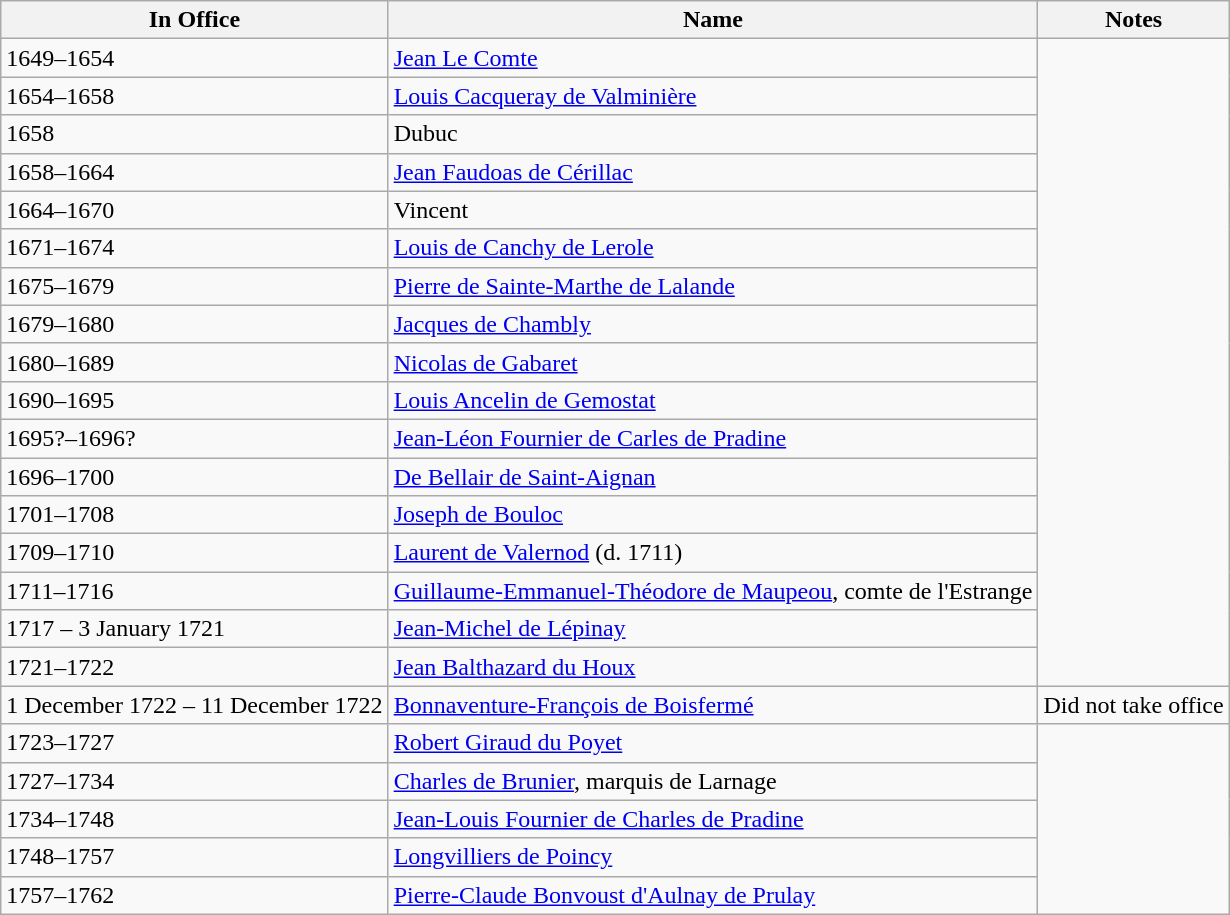<table class=wikitable>
<tr>
<th>In Office</th>
<th>Name</th>
<th>Notes</th>
</tr>
<tr>
<td>1649–1654</td>
<td><a href='#'>Jean Le Comte</a></td>
</tr>
<tr>
<td>1654–1658</td>
<td><a href='#'>Louis Cacqueray de Valminière</a></td>
</tr>
<tr>
<td>1658</td>
<td>Dubuc</td>
</tr>
<tr>
<td>1658–1664</td>
<td><a href='#'>Jean Faudoas de Cérillac</a></td>
</tr>
<tr>
<td>1664–1670</td>
<td>Vincent</td>
</tr>
<tr>
<td>1671–1674</td>
<td><a href='#'>Louis de Canchy de Lerole</a></td>
</tr>
<tr>
<td>1675–1679</td>
<td><a href='#'>Pierre de Sainte-Marthe de Lalande</a></td>
</tr>
<tr>
<td>1679–1680</td>
<td><a href='#'>Jacques de Chambly</a></td>
</tr>
<tr>
<td>1680–1689</td>
<td><a href='#'>Nicolas de Gabaret</a></td>
</tr>
<tr>
<td>1690–1695</td>
<td><a href='#'>Louis Ancelin de Gemostat</a></td>
</tr>
<tr>
<td>1695?–1696?</td>
<td><a href='#'>Jean-Léon Fournier de Carles de Pradine</a></td>
</tr>
<tr>
<td>1696–1700</td>
<td><a href='#'>De Bellair de Saint-Aignan</a></td>
</tr>
<tr>
<td>1701–1708</td>
<td><a href='#'>Joseph de Bouloc</a></td>
</tr>
<tr>
<td>1709–1710</td>
<td><a href='#'>Laurent de Valernod</a> (d. 1711)</td>
</tr>
<tr>
<td>1711–1716</td>
<td><a href='#'>Guillaume-Emmanuel-Théodore de Maupeou</a>, comte de l'Estrange</td>
</tr>
<tr>
<td>1717 – 3 January 1721</td>
<td><a href='#'>Jean-Michel de Lépinay</a></td>
</tr>
<tr>
<td>1721–1722</td>
<td><a href='#'>Jean Balthazard du Houx</a></td>
</tr>
<tr>
<td>1 December 1722 – 11 December 1722</td>
<td><a href='#'>Bonnaventure-François de Boisfermé</a></td>
<td>Did not take office</td>
</tr>
<tr>
<td>1723–1727</td>
<td><a href='#'>Robert Giraud du Poyet</a></td>
</tr>
<tr>
<td>1727–1734</td>
<td><a href='#'>Charles de Brunier</a>, marquis de Larnage</td>
</tr>
<tr>
<td>1734–1748</td>
<td><a href='#'>Jean-Louis Fournier de Charles de Pradine</a></td>
</tr>
<tr>
<td>1748–1757</td>
<td><a href='#'>Longvilliers de Poincy</a></td>
</tr>
<tr>
<td>1757–1762</td>
<td><a href='#'>Pierre-Claude Bonvoust d'Aulnay de Prulay</a></td>
</tr>
</table>
